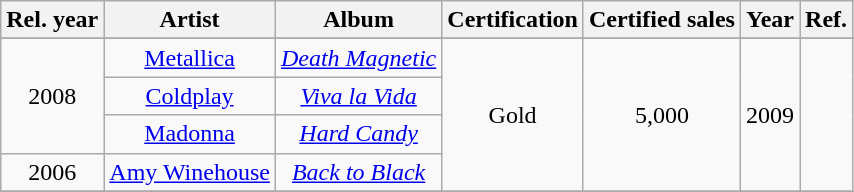<table class="wikitable sortable">
<tr>
<th>Rel. year</th>
<th>Artist</th>
<th>Album</th>
<th>Certification</th>
<th>Certified sales</th>
<th>Year</th>
<th>Ref.</th>
</tr>
<tr>
</tr>
<tr>
<td rowspan="3" style="text-align:center">2008</td>
<td style="text-align:center;"><a href='#'>Metallica</a></td>
<td style="text-align:center;"><em><a href='#'>Death Magnetic</a></em></td>
<td rowspan="4" style="text-align:center">Gold</td>
<td rowspan="4" style="text-align:center">5,000</td>
<td rowspan="4" style="text-align:center">2009</td>
<td rowspan="4" style="text-align:center"></td>
</tr>
<tr>
<td style="text-align:center;"><a href='#'>Coldplay</a></td>
<td style="text-align:center;"><em><a href='#'>Viva la Vida</a></em></td>
</tr>
<tr>
<td style="text-align:center;"><a href='#'>Madonna</a></td>
<td style="text-align:center;"><em><a href='#'>Hard Candy</a></em></td>
</tr>
<tr>
<td style="text-align:center;">2006</td>
<td style="text-align:center;"><a href='#'>Amy Winehouse</a></td>
<td style="text-align:center;"><em><a href='#'>Back to Black</a></em></td>
</tr>
<tr>
</tr>
</table>
